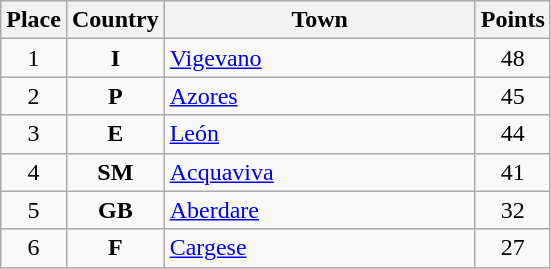<table class="wikitable" style="text-align;">
<tr>
<th width="25">Place</th>
<th width="25">Country</th>
<th width="200">Town</th>
<th width="25">Points</th>
</tr>
<tr>
<td align="center">1</td>
<td align="center"><strong>I</strong></td>
<td align="left"><a href='#'>Vigevano</a></td>
<td align="center">48</td>
</tr>
<tr>
<td align="center">2</td>
<td align="center"><strong>P</strong></td>
<td align="left"><a href='#'>Azores</a></td>
<td align="center">45</td>
</tr>
<tr>
<td align="center">3</td>
<td align="center"><strong>E</strong></td>
<td align="left"><a href='#'>León</a></td>
<td align="center">44</td>
</tr>
<tr>
<td align="center">4</td>
<td align="center"><strong>SM</strong></td>
<td align="left"><a href='#'>Acquaviva</a></td>
<td align="center">41</td>
</tr>
<tr>
<td align="center">5</td>
<td align="center"><strong>GB</strong></td>
<td align="left"><a href='#'>Aberdare</a></td>
<td align="center">32</td>
</tr>
<tr>
<td align="center">6</td>
<td align="center"><strong>F</strong></td>
<td align="left"><a href='#'>Cargese</a></td>
<td align="center">27</td>
</tr>
</table>
